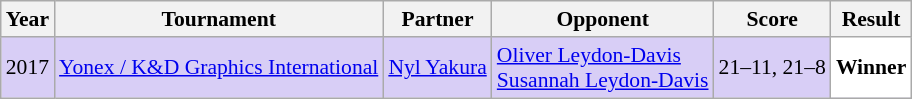<table class="sortable wikitable" style="font-size: 90%;">
<tr>
<th>Year</th>
<th>Tournament</th>
<th>Partner</th>
<th>Opponent</th>
<th>Score</th>
<th>Result</th>
</tr>
<tr style="background:#D8CEF6">
<td align="center">2017</td>
<td align="left"><a href='#'>Yonex / K&D Graphics International</a></td>
<td align="left"> <a href='#'>Nyl Yakura</a></td>
<td align="left"> <a href='#'>Oliver Leydon-Davis</a><br> <a href='#'>Susannah Leydon-Davis</a></td>
<td align="left">21–11, 21–8</td>
<td style="text-align:left; background:white"> <strong>Winner</strong></td>
</tr>
</table>
